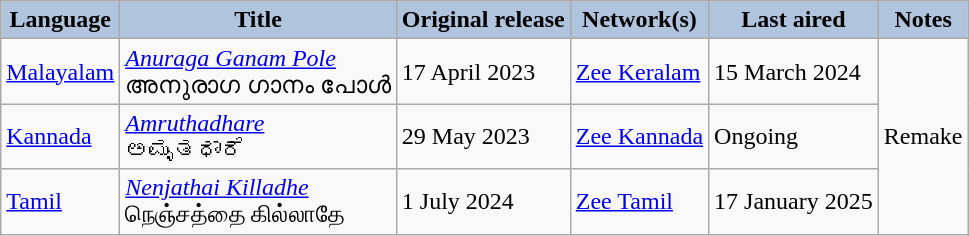<table class="wikitable" style="text-align:left;">
<tr>
<th style="background:LightSteelBlue;">Language</th>
<th style="background:LightSteelBlue;">Title</th>
<th style="background:LightSteelBlue;">Original release</th>
<th style="background:LightSteelBlue;">Network(s)</th>
<th style="background:LightSteelBlue;">Last aired</th>
<th style="background:LightSteelBlue;">Notes</th>
</tr>
<tr>
<td><a href='#'>Malayalam</a></td>
<td><em><a href='#'>Anuraga Ganam Pole</a></em> <br> അനുരാഗ ഗാനം പോൾ</td>
<td>17 April 2023</td>
<td><a href='#'>Zee Keralam</a></td>
<td>15 March 2024</td>
<td rowspan="3">Remake</td>
</tr>
<tr>
<td><a href='#'>Kannada</a></td>
<td><em><a href='#'>Amruthadhare</a></em> <br> ಅಮೃತಧಾರೆ</td>
<td>29 May 2023</td>
<td><a href='#'>Zee Kannada</a></td>
<td>Ongoing</td>
</tr>
<tr>
<td><a href='#'>Tamil</a></td>
<td><em><a href='#'>Nenjathai Killadhe</a></em> <br> நெஞ்சத்தை கில்லாதே</td>
<td>1 July 2024</td>
<td><a href='#'>Zee Tamil</a></td>
<td>17 January 2025</td>
</tr>
</table>
